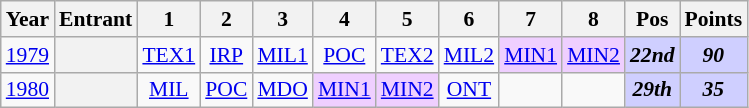<table class="wikitable" style="text-align:center; font-size:90%">
<tr>
<th>Year</th>
<th>Entrant</th>
<th>1</th>
<th>2</th>
<th>3</th>
<th>4</th>
<th>5</th>
<th>6</th>
<th>7</th>
<th>8</th>
<th>Pos</th>
<th>Points</th>
</tr>
<tr>
<td><a href='#'>1979</a></td>
<th></th>
<td><a href='#'>TEX1</a></td>
<td><a href='#'>IRP</a></td>
<td><a href='#'>MIL1</a></td>
<td><a href='#'>POC</a></td>
<td><a href='#'>TEX2</a></td>
<td><a href='#'>MIL2</a></td>
<td style="background:#EFCFFF;"><a href='#'>MIN1</a><br></td>
<td style="background:#EFCFFF;"><a href='#'>MIN2</a><br></td>
<td style="background:#CFCFFF;"><strong><em>22nd</em></strong></td>
<td style="background:#CFCFFF;"><strong><em>90</em></strong></td>
</tr>
<tr>
<td><a href='#'>1980</a></td>
<th></th>
<td><a href='#'>MIL</a></td>
<td><a href='#'>POC</a></td>
<td><a href='#'>MDO</a></td>
<td style="background:#EFCFFF;"><a href='#'>MIN1</a><br></td>
<td style="background:#EFCFFF;"><a href='#'>MIN2</a><br></td>
<td><a href='#'>ONT</a></td>
<td></td>
<td></td>
<td style="background:#CFCFFF;"><strong><em>29th</em></strong></td>
<td style="background:#CFCFFF;"><strong><em>35</em></strong></td>
</tr>
</table>
